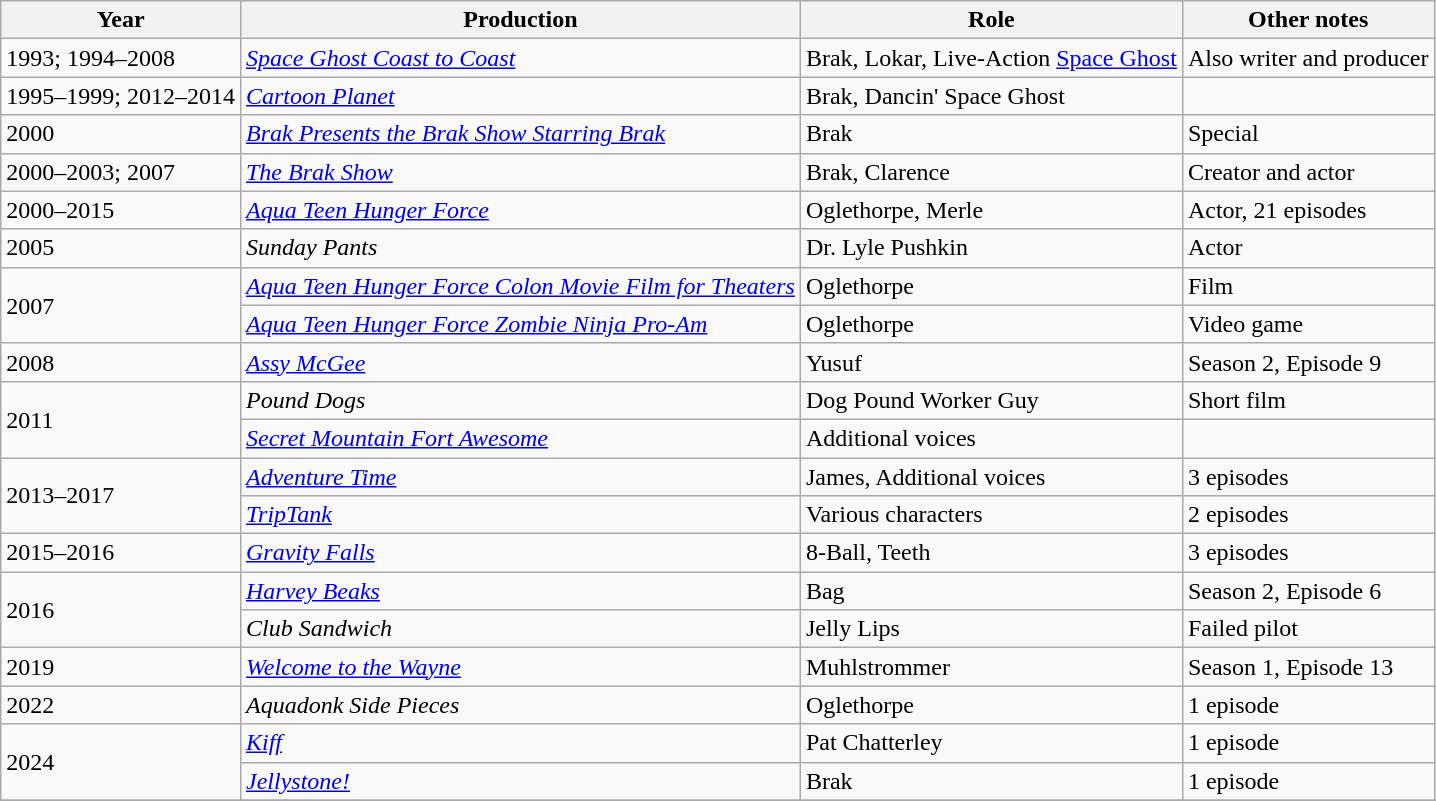<table class="wikitable">
<tr>
<th>Year</th>
<th>Production</th>
<th>Role</th>
<th>Other notes</th>
</tr>
<tr>
<td>1993; 1994–2008</td>
<td><em><a href='#'>Space Ghost Coast to Coast</a></em></td>
<td>Brak, Lokar, Live-Action <a href='#'>Space Ghost</a></td>
<td>Also writer and producer</td>
</tr>
<tr>
<td>1995–1999; 2012–2014</td>
<td><em><a href='#'>Cartoon Planet</a></em></td>
<td>Brak, Dancin' Space Ghost</td>
<td></td>
</tr>
<tr>
<td>2000</td>
<td><em><a href='#'>Brak Presents the Brak Show Starring Brak</a></em></td>
<td>Brak</td>
<td>Special</td>
</tr>
<tr>
<td>2000–2003; 2007</td>
<td><em><a href='#'>The Brak Show</a></em></td>
<td>Brak, Clarence</td>
<td>Creator and actor</td>
</tr>
<tr>
<td>2000–2015</td>
<td><em><a href='#'>Aqua Teen Hunger Force</a></em></td>
<td>Oglethorpe, Merle</td>
<td>Actor, 21 episodes</td>
</tr>
<tr>
<td>2005</td>
<td><em>Sunday Pants</em></td>
<td>Dr. Lyle Pushkin</td>
<td>Actor</td>
</tr>
<tr>
<td rowspan="2">2007</td>
<td><em><a href='#'>Aqua Teen Hunger Force Colon Movie Film for Theaters</a></em></td>
<td>Oglethorpe</td>
<td>Film</td>
</tr>
<tr>
<td><em><a href='#'>Aqua Teen Hunger Force Zombie Ninja Pro-Am</a></em></td>
<td>Oglethorpe</td>
<td>Video game</td>
</tr>
<tr>
<td>2008</td>
<td><em><a href='#'>Assy McGee</a></em></td>
<td>Yusuf</td>
<td>Season 2, Episode 9</td>
</tr>
<tr>
<td rowspan="2">2011</td>
<td><em>Pound Dogs</em></td>
<td>Dog Pound Worker Guy</td>
<td>Short film</td>
</tr>
<tr>
<td><em><a href='#'>Secret Mountain Fort Awesome</a></em></td>
<td>Additional voices</td>
<td></td>
</tr>
<tr>
<td rowspan="2">2013–2017</td>
<td><em><a href='#'>Adventure Time</a></em></td>
<td>James, Additional voices</td>
<td>3 episodes</td>
</tr>
<tr>
<td><em><a href='#'>TripTank</a></em></td>
<td>Various characters</td>
<td>2 episodes</td>
</tr>
<tr>
<td>2015–2016</td>
<td><em><a href='#'>Gravity Falls</a></em></td>
<td>8-Ball, Teeth</td>
<td>3 episodes</td>
</tr>
<tr>
<td rowspan="2">2016</td>
<td><em><a href='#'>Harvey Beaks</a></em></td>
<td>Bag</td>
<td>Season 2, Episode 6</td>
</tr>
<tr>
<td><em>Club Sandwich</em></td>
<td>Jelly Lips</td>
<td>Failed pilot</td>
</tr>
<tr>
<td>2019</td>
<td><em><a href='#'>Welcome to the Wayne</a></em></td>
<td>Muhlstrommer</td>
<td>Season 1, Episode 13</td>
</tr>
<tr>
<td>2022</td>
<td><em>Aquadonk Side Pieces</em></td>
<td>Oglethorpe</td>
<td>1 episode</td>
</tr>
<tr>
<td rowspan="2">2024</td>
<td><em><a href='#'>Kiff</a></em></td>
<td>Pat Chatterley</td>
<td>1 episode</td>
</tr>
<tr>
<td><em><a href='#'>Jellystone!</a></em></td>
<td>Brak</td>
<td>1 episode</td>
</tr>
<tr>
</tr>
</table>
